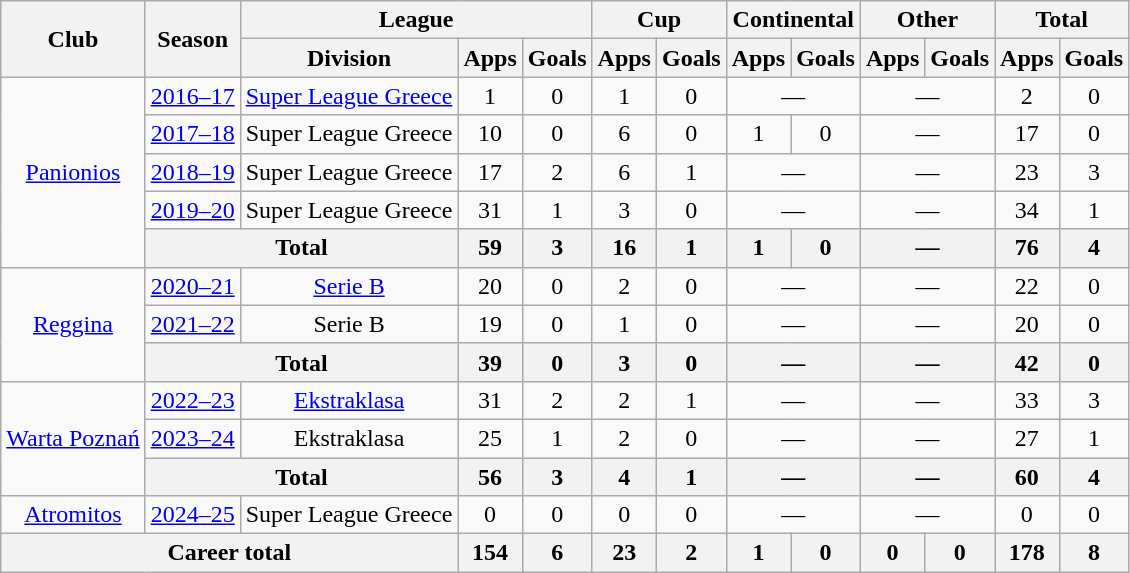<table class="wikitable" style="text-align:center">
<tr>
<th rowspan=2>Club</th>
<th rowspan=2>Season</th>
<th colspan=3>League</th>
<th colspan=2>Cup</th>
<th colspan=2>Continental</th>
<th colspan=2>Other</th>
<th colspan=3>Total</th>
</tr>
<tr>
<th>Division</th>
<th>Apps</th>
<th>Goals</th>
<th>Apps</th>
<th>Goals</th>
<th>Apps</th>
<th>Goals</th>
<th>Apps</th>
<th>Goals</th>
<th>Apps</th>
<th>Goals</th>
</tr>
<tr>
<td rowspan="5"><a href='#'>Panionios</a></td>
<td><a href='#'>2016–17</a></td>
<td><a href='#'>Super League Greece</a></td>
<td>1</td>
<td>0</td>
<td>1</td>
<td>0</td>
<td colspan="2">—</td>
<td colspan="2">—</td>
<td>2</td>
<td>0</td>
</tr>
<tr>
<td><a href='#'>2017–18</a></td>
<td>Super League Greece</td>
<td>10</td>
<td>0</td>
<td>6</td>
<td>0</td>
<td>1</td>
<td>0</td>
<td colspan="2">—</td>
<td>17</td>
<td>0</td>
</tr>
<tr>
<td><a href='#'>2018–19</a></td>
<td>Super League Greece</td>
<td>17</td>
<td>2</td>
<td>6</td>
<td>1</td>
<td colspan="2">—</td>
<td colspan="2">—</td>
<td>23</td>
<td>3</td>
</tr>
<tr>
<td><a href='#'>2019–20</a></td>
<td>Super League Greece</td>
<td>31</td>
<td>1</td>
<td>3</td>
<td>0</td>
<td colspan="2">—</td>
<td colspan="2">—</td>
<td>34</td>
<td>1</td>
</tr>
<tr>
<th colspan="2">Total</th>
<th>59</th>
<th>3</th>
<th>16</th>
<th>1</th>
<th>1</th>
<th>0</th>
<th colspan="2">—</th>
<th>76</th>
<th>4</th>
</tr>
<tr>
<td rowspan="3"><a href='#'>Reggina</a></td>
<td><a href='#'>2020–21</a></td>
<td><a href='#'>Serie B</a></td>
<td>20</td>
<td>0</td>
<td>2</td>
<td>0</td>
<td colspan="2">—</td>
<td colspan="2">—</td>
<td>22</td>
<td>0</td>
</tr>
<tr>
<td><a href='#'>2021–22</a></td>
<td>Serie B</td>
<td>19</td>
<td>0</td>
<td>1</td>
<td>0</td>
<td colspan="2">—</td>
<td colspan="2">—</td>
<td>20</td>
<td>0</td>
</tr>
<tr>
<th colspan="2">Total</th>
<th>39</th>
<th>0</th>
<th>3</th>
<th>0</th>
<th colspan="2">—</th>
<th colspan="2">—</th>
<th>42</th>
<th>0</th>
</tr>
<tr>
<td rowspan="3"><a href='#'>Warta Poznań</a></td>
<td><a href='#'>2022–23</a></td>
<td><a href='#'>Ekstraklasa</a></td>
<td>31</td>
<td>2</td>
<td>2</td>
<td>1</td>
<td colspan="2">—</td>
<td colspan="2">—</td>
<td>33</td>
<td>3</td>
</tr>
<tr>
<td><a href='#'>2023–24</a></td>
<td>Ekstraklasa</td>
<td>25</td>
<td>1</td>
<td>2</td>
<td>0</td>
<td colspan="2">—</td>
<td colspan="2">—</td>
<td>27</td>
<td>1</td>
</tr>
<tr>
<th colspan="2">Total</th>
<th>56</th>
<th>3</th>
<th>4</th>
<th>1</th>
<th colspan="2">—</th>
<th colspan="2">—</th>
<th>60</th>
<th>4</th>
</tr>
<tr>
<td><a href='#'>Atromitos</a></td>
<td><a href='#'>2024–25</a></td>
<td>Super League Greece</td>
<td>0</td>
<td>0</td>
<td>0</td>
<td>0</td>
<td colspan="2">—</td>
<td colspan="2">—</td>
<td>0</td>
<td>0</td>
</tr>
<tr>
<th colspan="3">Career total</th>
<th>154</th>
<th>6</th>
<th>23</th>
<th>2</th>
<th>1</th>
<th>0</th>
<th>0</th>
<th>0</th>
<th>178</th>
<th>8</th>
</tr>
</table>
